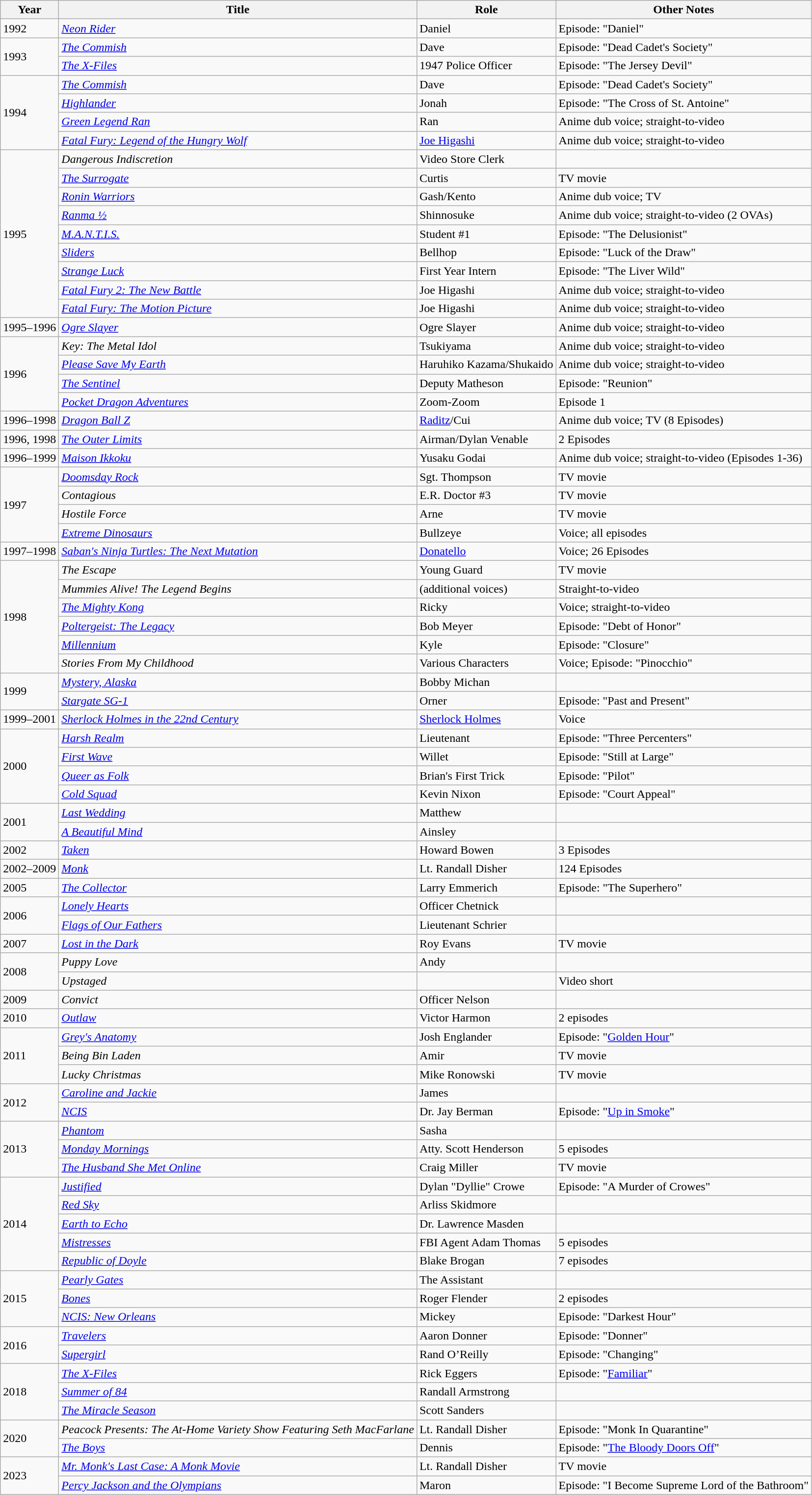<table class="wikitable sortable">
<tr>
<th>Year</th>
<th>Title</th>
<th>Role</th>
<th class="unsortable">Other Notes</th>
</tr>
<tr>
<td>1992</td>
<td><em><a href='#'>Neon Rider</a></em></td>
<td>Daniel</td>
<td>Episode: "Daniel"</td>
</tr>
<tr>
<td rowspan="2">1993</td>
<td data-sort-value="Commish, The"><em><a href='#'>The Commish</a></em></td>
<td>Dave</td>
<td>Episode: "Dead Cadet's Society"</td>
</tr>
<tr>
<td data-sort-value="X-Files, The"><em><a href='#'>The X-Files</a></em></td>
<td>1947 Police Officer</td>
<td>Episode: "The Jersey Devil"</td>
</tr>
<tr>
<td rowspan="4">1994</td>
<td data-sort-value="Commish, The"><em><a href='#'>The Commish</a></em></td>
<td>Dave</td>
<td>Episode: "Dead Cadet's Society"</td>
</tr>
<tr>
<td><em><a href='#'>Highlander</a></em></td>
<td>Jonah</td>
<td>Episode: "The Cross of St. Antoine"</td>
</tr>
<tr>
<td><em><a href='#'>Green Legend Ran</a></em></td>
<td>Ran</td>
<td>Anime dub voice; straight-to-video</td>
</tr>
<tr>
<td><em><a href='#'>Fatal Fury: Legend of the Hungry Wolf</a></em></td>
<td><a href='#'>Joe Higashi</a></td>
<td>Anime dub voice; straight-to-video</td>
</tr>
<tr>
<td rowspan="9">1995</td>
<td><em>Dangerous Indiscretion</em></td>
<td>Video Store Clerk</td>
<td></td>
</tr>
<tr>
<td data-sort-value="Surrogate, The"><em><a href='#'>The Surrogate</a></em></td>
<td>Curtis</td>
<td>TV movie</td>
</tr>
<tr>
<td><em><a href='#'>Ronin Warriors</a></em></td>
<td>Gash/Kento</td>
<td>Anime dub voice; TV</td>
</tr>
<tr>
<td><em><a href='#'>Ranma ½</a></em></td>
<td>Shinnosuke</td>
<td>Anime dub voice; straight-to-video (2 OVAs)</td>
</tr>
<tr>
<td><em><a href='#'>M.A.N.T.I.S.</a></em></td>
<td>Student #1</td>
<td>Episode: "The Delusionist"</td>
</tr>
<tr>
<td><em><a href='#'>Sliders</a></em></td>
<td>Bellhop</td>
<td>Episode: "Luck of the Draw"</td>
</tr>
<tr>
<td><em><a href='#'>Strange Luck</a></em></td>
<td>First Year Intern</td>
<td>Episode: "The Liver Wild"</td>
</tr>
<tr>
<td><em><a href='#'>Fatal Fury 2: The New Battle</a></em></td>
<td>Joe Higashi</td>
<td>Anime dub voice; straight-to-video</td>
</tr>
<tr>
<td><em><a href='#'>Fatal Fury: The Motion Picture</a></em></td>
<td>Joe Higashi</td>
<td>Anime dub voice; straight-to-video</td>
</tr>
<tr>
<td>1995–1996</td>
<td><em><a href='#'>Ogre Slayer</a></em></td>
<td>Ogre Slayer</td>
<td>Anime dub voice; straight-to-video</td>
</tr>
<tr>
<td rowspan="4">1996</td>
<td><em>Key: The Metal Idol</em></td>
<td>Tsukiyama</td>
<td>Anime dub voice; straight-to-video</td>
</tr>
<tr>
<td><em><a href='#'>Please Save My Earth</a></em></td>
<td>Haruhiko Kazama/Shukaido</td>
<td>Anime dub voice; straight-to-video</td>
</tr>
<tr>
<td data-sort-value="Sentinel, The"><em><a href='#'>The Sentinel</a></em></td>
<td>Deputy Matheson</td>
<td>Episode: "Reunion"</td>
</tr>
<tr>
<td><em><a href='#'>Pocket Dragon Adventures</a></em></td>
<td>Zoom-Zoom</td>
<td>Episode 1</td>
</tr>
<tr>
<td>1996–1998</td>
<td><em><a href='#'>Dragon Ball Z</a></em></td>
<td><a href='#'>Raditz</a>/Cui</td>
<td>Anime dub voice; TV (8 Episodes)</td>
</tr>
<tr>
<td>1996, 1998</td>
<td data-sort-value="Outer Limits, The"><em><a href='#'>The Outer Limits</a></em></td>
<td>Airman/Dylan Venable</td>
<td>2 Episodes</td>
</tr>
<tr>
<td>1996–1999</td>
<td><em><a href='#'>Maison Ikkoku</a></em></td>
<td>Yusaku Godai</td>
<td>Anime dub voice; straight-to-video (Episodes 1-36)</td>
</tr>
<tr>
<td rowspan="4">1997</td>
<td><em><a href='#'>Doomsday Rock</a></em></td>
<td>Sgt. Thompson</td>
<td>TV movie</td>
</tr>
<tr>
<td><em>Contagious</em></td>
<td>E.R. Doctor #3</td>
<td>TV movie</td>
</tr>
<tr>
<td><em>Hostile Force</em></td>
<td>Arne</td>
<td>TV movie</td>
</tr>
<tr>
<td><em><a href='#'>Extreme Dinosaurs</a></em></td>
<td>Bullzeye</td>
<td>Voice; all episodes</td>
</tr>
<tr>
<td>1997–1998</td>
<td><em><a href='#'>Saban's Ninja Turtles: The Next Mutation</a></em></td>
<td><a href='#'>Donatello</a></td>
<td>Voice; 26 Episodes</td>
</tr>
<tr>
<td rowspan="6">1998</td>
<td data-sort-value="Escape, The"><em>The Escape</em></td>
<td>Young Guard</td>
<td>TV movie</td>
</tr>
<tr>
<td><em>Mummies Alive! The Legend Begins</em></td>
<td>(additional voices)</td>
<td>Straight-to-video</td>
</tr>
<tr>
<td data-sort-value="Mighty Kong, The"><em><a href='#'>The Mighty Kong</a></em></td>
<td>Ricky</td>
<td>Voice; straight-to-video</td>
</tr>
<tr>
<td><em><a href='#'>Poltergeist: The Legacy</a></em></td>
<td>Bob Meyer</td>
<td>Episode: "Debt of Honor"</td>
</tr>
<tr>
<td><em><a href='#'>Millennium</a></em></td>
<td>Kyle</td>
<td>Episode: "Closure"</td>
</tr>
<tr>
<td><em>Stories From My Childhood</em></td>
<td>Various Characters</td>
<td>Voice; Episode: "Pinocchio"</td>
</tr>
<tr>
<td rowspan="2">1999</td>
<td><em><a href='#'>Mystery, Alaska</a></em></td>
<td>Bobby Michan</td>
<td></td>
</tr>
<tr>
<td><em><a href='#'>Stargate SG-1</a></em></td>
<td>Orner</td>
<td>Episode: "Past and Present"</td>
</tr>
<tr>
<td>1999–2001</td>
<td><em><a href='#'>Sherlock Holmes in the 22nd Century</a></em></td>
<td><a href='#'>Sherlock Holmes</a></td>
<td>Voice</td>
</tr>
<tr>
<td rowspan="4">2000</td>
<td><em><a href='#'>Harsh Realm</a></em></td>
<td>Lieutenant</td>
<td>Episode: "Three Percenters"</td>
</tr>
<tr>
<td><em><a href='#'>First Wave</a></em></td>
<td>Willet</td>
<td>Episode: "Still at Large"</td>
</tr>
<tr>
<td><em><a href='#'>Queer as Folk</a></em></td>
<td>Brian's First Trick</td>
<td>Episode: "Pilot"</td>
</tr>
<tr>
<td><em><a href='#'>Cold Squad</a></em></td>
<td>Kevin Nixon</td>
<td>Episode: "Court Appeal"</td>
</tr>
<tr>
<td rowspan="2">2001</td>
<td><em><a href='#'>Last Wedding</a></em></td>
<td>Matthew</td>
<td></td>
</tr>
<tr>
<td data-sort-value="Beautiful Mind, A"><em><a href='#'>A Beautiful Mind</a></em></td>
<td>Ainsley</td>
<td></td>
</tr>
<tr>
<td>2002</td>
<td><em><a href='#'>Taken</a></em></td>
<td>Howard Bowen</td>
<td>3 Episodes</td>
</tr>
<tr>
<td>2002–2009</td>
<td><em><a href='#'>Monk</a></em></td>
<td>Lt. Randall Disher</td>
<td>124 Episodes</td>
</tr>
<tr>
<td>2005</td>
<td data-sort-value="Collector, The"><em><a href='#'>The Collector</a></em></td>
<td>Larry Emmerich</td>
<td>Episode: "The Superhero"</td>
</tr>
<tr>
<td rowspan="2">2006</td>
<td><em><a href='#'>Lonely Hearts</a></em></td>
<td>Officer Chetnick</td>
<td></td>
</tr>
<tr>
<td><em><a href='#'>Flags of Our Fathers</a></em></td>
<td>Lieutenant Schrier</td>
<td></td>
</tr>
<tr>
<td>2007</td>
<td><em><a href='#'>Lost in the Dark</a></em></td>
<td>Roy Evans</td>
<td>TV movie</td>
</tr>
<tr>
<td rowspan="2">2008</td>
<td><em>Puppy Love</em></td>
<td>Andy</td>
<td></td>
</tr>
<tr>
<td><em>Upstaged</em></td>
<td></td>
<td>Video short</td>
</tr>
<tr>
<td>2009</td>
<td><em>Convict</em></td>
<td>Officer Nelson</td>
<td></td>
</tr>
<tr>
<td>2010</td>
<td><em><a href='#'>Outlaw</a></em></td>
<td>Victor Harmon</td>
<td>2 episodes</td>
</tr>
<tr>
<td rowspan="3">2011</td>
<td><em><a href='#'>Grey's Anatomy</a></em></td>
<td>Josh Englander</td>
<td>Episode: "<a href='#'>Golden Hour</a>"</td>
</tr>
<tr>
<td><em>Being Bin Laden</em></td>
<td>Amir</td>
<td>TV movie</td>
</tr>
<tr>
<td><em>Lucky Christmas</em></td>
<td>Mike Ronowski</td>
<td>TV movie</td>
</tr>
<tr>
<td rowspan=2>2012</td>
<td><em><a href='#'>Caroline and Jackie</a></em></td>
<td>James</td>
<td></td>
</tr>
<tr>
<td><em><a href='#'>NCIS</a></em></td>
<td>Dr. Jay Berman</td>
<td>Episode: "<a href='#'>Up in Smoke</a>"</td>
</tr>
<tr>
<td rowspan=3>2013</td>
<td><em><a href='#'>Phantom</a></em></td>
<td>Sasha</td>
<td></td>
</tr>
<tr>
<td><em><a href='#'>Monday Mornings</a></em></td>
<td>Atty. Scott Henderson</td>
<td>5 episodes</td>
</tr>
<tr>
<td data-sort-value="Husband She Met Online, The"><em><a href='#'>The Husband She Met Online</a></em></td>
<td>Craig Miller</td>
<td>TV movie</td>
</tr>
<tr>
<td rowspan=5>2014</td>
<td><em><a href='#'>Justified</a></em></td>
<td>Dylan "Dyllie" Crowe</td>
<td>Episode: "A Murder of Crowes"</td>
</tr>
<tr>
<td><em><a href='#'>Red Sky</a></em></td>
<td>Arliss Skidmore</td>
<td></td>
</tr>
<tr>
<td><em><a href='#'>Earth to Echo</a></em></td>
<td>Dr. Lawrence Masden</td>
<td></td>
</tr>
<tr>
<td><em><a href='#'>Mistresses</a></em></td>
<td>FBI Agent Adam Thomas</td>
<td>5 episodes</td>
</tr>
<tr>
<td><em><a href='#'>Republic of Doyle</a></em></td>
<td>Blake Brogan</td>
<td>7 episodes</td>
</tr>
<tr>
<td rowspan=3>2015</td>
<td><em><a href='#'>Pearly Gates</a></em></td>
<td>The Assistant</td>
<td></td>
</tr>
<tr>
<td><em><a href='#'>Bones</a></em></td>
<td>Roger Flender</td>
<td>2 episodes</td>
</tr>
<tr>
<td><em><a href='#'>NCIS: New Orleans</a></em></td>
<td>Mickey</td>
<td>Episode: "Darkest Hour"</td>
</tr>
<tr>
<td rowspan=2>2016</td>
<td><em><a href='#'>Travelers</a></em></td>
<td>Aaron Donner</td>
<td>Episode: "Donner"</td>
</tr>
<tr>
<td><em><a href='#'>Supergirl</a></em></td>
<td>Rand O’Reilly</td>
<td>Episode: "Changing"</td>
</tr>
<tr>
<td rowspan=3>2018</td>
<td data-sort-value="X-Files, The"><em><a href='#'>The X-Files</a></em></td>
<td>Rick Eggers</td>
<td>Episode: "<a href='#'>Familiar</a>"</td>
</tr>
<tr>
<td><em><a href='#'>Summer of 84</a></em></td>
<td>Randall Armstrong</td>
<td></td>
</tr>
<tr>
<td data-sort-value="Miracle Season, The"><em><a href='#'>The Miracle Season</a></em></td>
<td>Scott Sanders</td>
<td></td>
</tr>
<tr>
<td rowspan=2>2020</td>
<td><em>Peacock Presents: The At-Home Variety Show Featuring Seth MacFarlane</em></td>
<td>Lt. Randall Disher</td>
<td>Episode: "Monk In Quarantine"</td>
</tr>
<tr>
<td data-sort-value="Boys, The"><em><a href='#'>The Boys</a></em></td>
<td>Dennis</td>
<td>Episode: "<a href='#'>The Bloody Doors Off</a>"</td>
</tr>
<tr>
<td rowspan=2>2023</td>
<td><em><a href='#'>Mr. Monk's Last Case: A Monk Movie</a></em></td>
<td>Lt. Randall Disher</td>
<td>TV movie</td>
</tr>
<tr>
<td data-sort-value="Percy Jackson and the Olympians"><em><a href='#'>Percy Jackson and the Olympians</a></em></td>
<td>Maron</td>
<td>Episode: "I Become Supreme Lord of the Bathroom"</td>
</tr>
</table>
